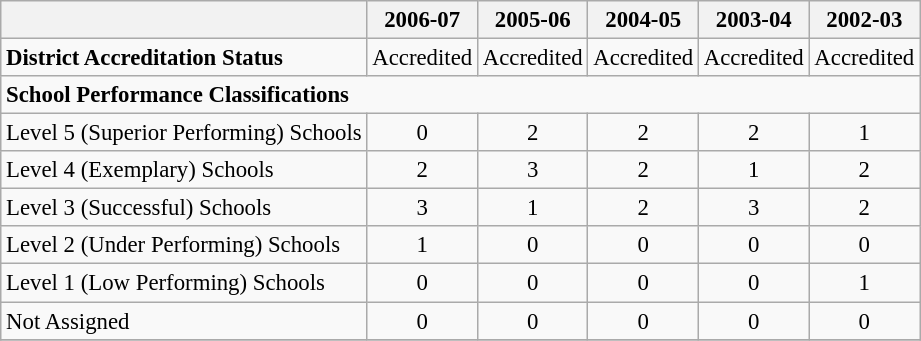<table class="wikitable" style="font-size: 95%;">
<tr>
<th></th>
<th>2006-07</th>
<th>2005-06</th>
<th>2004-05</th>
<th>2003-04</th>
<th>2002-03</th>
</tr>
<tr>
<td align="left"><strong>District Accreditation Status</strong></td>
<td align="center">Accredited</td>
<td align="center">Accredited</td>
<td align="center">Accredited</td>
<td align="center">Accredited</td>
<td align="center">Accredited</td>
</tr>
<tr>
<td align="left" colspan="6"><strong>School Performance Classifications</strong></td>
</tr>
<tr>
<td align="left">Level 5 (Superior Performing) Schools</td>
<td align="center">0</td>
<td align="center">2</td>
<td align="center">2</td>
<td align="center">2</td>
<td align="center">1</td>
</tr>
<tr>
<td align="left">Level 4 (Exemplary) Schools</td>
<td align="center">2</td>
<td align="center">3</td>
<td align="center">2</td>
<td align="center">1</td>
<td align="center">2</td>
</tr>
<tr>
<td align="left">Level 3 (Successful) Schools</td>
<td align="center">3</td>
<td align="center">1</td>
<td align="center">2</td>
<td align="center">3</td>
<td align="center">2</td>
</tr>
<tr>
<td align="left">Level 2 (Under Performing) Schools</td>
<td align="center">1</td>
<td align="center">0</td>
<td align="center">0</td>
<td align="center">0</td>
<td align="center">0</td>
</tr>
<tr>
<td align="left">Level 1 (Low Performing) Schools</td>
<td align="center">0</td>
<td align="center">0</td>
<td align="center">0</td>
<td align="center">0</td>
<td align="center">1</td>
</tr>
<tr>
<td align="left">Not Assigned</td>
<td align="center">0</td>
<td align="center">0</td>
<td align="center">0</td>
<td align="center">0</td>
<td align="center">0</td>
</tr>
<tr>
</tr>
</table>
